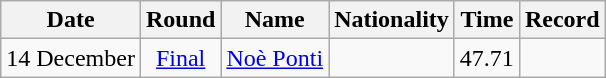<table class="wikitable" style=text-align:center>
<tr>
<th>Date</th>
<th>Round</th>
<th>Name</th>
<th>Nationality</th>
<th>Time</th>
<th>Record</th>
</tr>
<tr>
<td>14 December</td>
<td><a href='#'>Final</a></td>
<td align=left><a href='#'>Noè Ponti</a></td>
<td align=left></td>
<td>47.71</td>
<td></td>
</tr>
</table>
